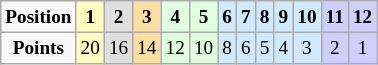<table class="wikitable" style="font-size: 80%;">
<tr align="center">
<td><strong>Position</strong></td>
<td style="background:#ffffbf;"><strong>1</strong></td>
<td style="background:#dfdfdf;"><strong>2</strong></td>
<td style="background:#ffdf9f;"><strong>3</strong></td>
<td style="background:#dfffdf;"><strong>4</strong></td>
<td style="background:#dfffdf;"><strong>5</strong></td>
<td style="background:#CFEAFF;"><strong>6</strong></td>
<td style="background:#CFEAFF;"><strong>7</strong></td>
<td style="background:#CFEAFF;"><strong>8</strong></td>
<td style="background:#CFEAFF;"><strong>9</strong></td>
<td style="background:#CFEAFF;"><strong>10</strong></td>
<td style="background:#CFCFFF;"><strong>11</strong></td>
<td style="background:#CFCFFF;"><strong>12</strong></td>
</tr>
<tr align="center">
<td><strong>Points</strong></td>
<td style="background:#ffffbf;">20</td>
<td style="background:#dfdfdf;">16</td>
<td style="background:#ffdf9f;">14</td>
<td style="background:#dfffdf;">12</td>
<td style="background:#dfffdf;">10</td>
<td style="background:#CFEAFF;">8</td>
<td style="background:#CFEAFF;">6</td>
<td style="background:#CFEAFF;">5</td>
<td style="background:#CFEAFF;">4</td>
<td style="background:#CFEAFF;">3</td>
<td style="background:#CFCFFF;">2</td>
<td style="background:#CFCFFF;">1</td>
</tr>
</table>
